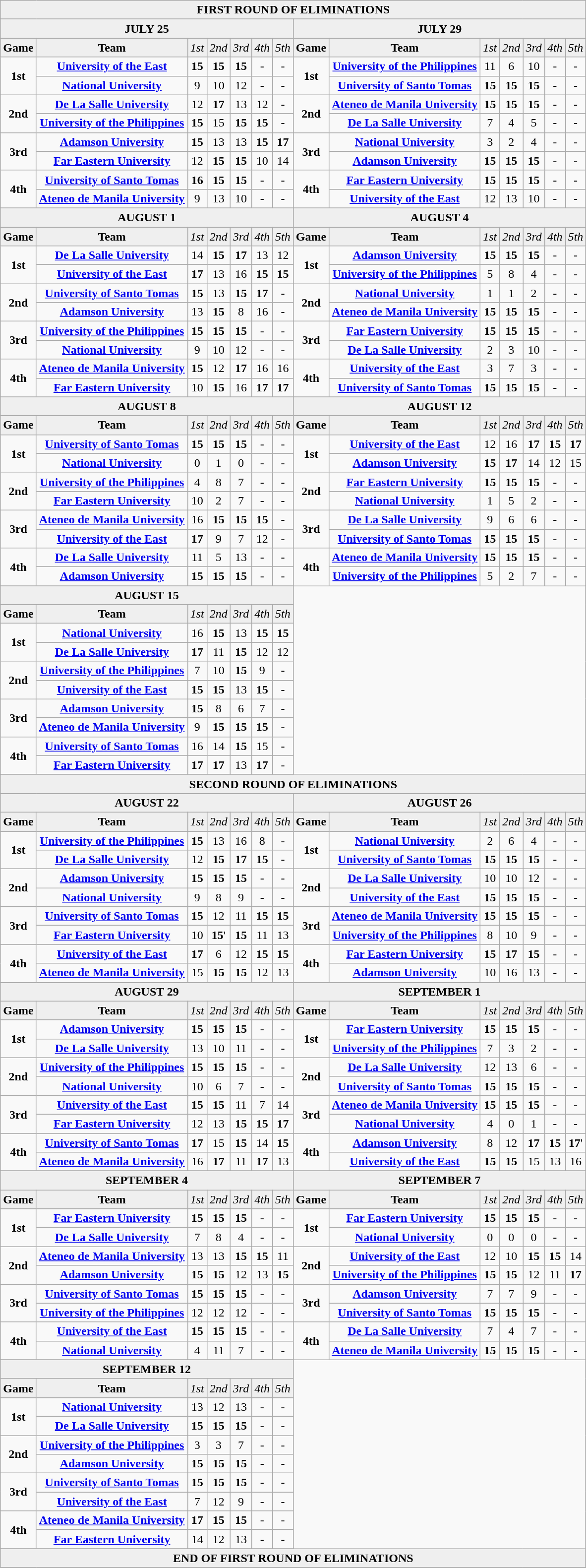<table class="wikitable" style="text-align: center">
<tr bgcolor="#efefef">
<td colspan=18><strong>FIRST ROUND OF ELIMINATIONS</strong></td>
</tr>
<tr bgcolor="#efefef">
</tr>
<tr>
</tr>
<tr bgcolor="#efefef">
<td colspan=7><strong>JULY 25</strong></td>
<td colspan=7><strong>JULY 29</strong></td>
</tr>
<tr bgcolor="#efefef">
<td><strong>Game</strong></td>
<td><strong>Team</strong></td>
<td><em>1st</em></td>
<td><em>2nd</em></td>
<td><em>3rd</em></td>
<td><em>4th</em></td>
<td><em>5th</em></td>
<td><strong>Game</strong></td>
<td><strong>Team</strong></td>
<td><em>1st</em></td>
<td><em>2nd</em></td>
<td><em>3rd</em></td>
<td><em>4th</em></td>
<td><em>5th</em></td>
</tr>
<tr>
<td rowspan=2><strong>1st</strong></td>
<td><strong> <a href='#'>University of the East</a></strong></td>
<td><strong>15</strong></td>
<td><strong>15</strong></td>
<td><strong>15</strong></td>
<td>-</td>
<td>-</td>
<td rowspan=2><strong>1st</strong></td>
<td><strong> <a href='#'>University of the Philippines</a></strong></td>
<td>11</td>
<td>6</td>
<td>10</td>
<td>-</td>
<td>-</td>
</tr>
<tr>
<td><strong> <a href='#'>National University</a></strong></td>
<td>9</td>
<td>10</td>
<td>12</td>
<td>-</td>
<td>-</td>
<td><strong> <a href='#'>University of Santo Tomas</a></strong></td>
<td><strong>15</strong></td>
<td><strong>15</strong></td>
<td><strong>15</strong></td>
<td>-</td>
<td>-</td>
</tr>
<tr>
<td rowspan=2><strong>2nd</strong></td>
<td><strong> <a href='#'>De La Salle University</a></strong></td>
<td>12</td>
<td><strong>17</strong></td>
<td>13</td>
<td>12</td>
<td>-</td>
<td rowspan=2><strong>2nd</strong></td>
<td><strong> <a href='#'>Ateneo de Manila University</a></strong></td>
<td><strong>15</strong></td>
<td><strong>15</strong></td>
<td><strong>15</strong></td>
<td>-</td>
<td>-</td>
</tr>
<tr>
<td><strong> <a href='#'>University of the Philippines</a></strong></td>
<td><strong>15</strong></td>
<td>15</td>
<td><strong>15</strong></td>
<td><strong>15</strong></td>
<td>-</td>
<td><strong> <a href='#'>De La Salle University</a></strong></td>
<td>7</td>
<td>4</td>
<td>5</td>
<td>-</td>
<td>-</td>
</tr>
<tr>
<td rowspan=2><strong>3rd</strong></td>
<td><strong> <a href='#'>Adamson University</a></strong></td>
<td><strong>15</strong></td>
<td>13</td>
<td>13</td>
<td><strong>15</strong></td>
<td><strong>17</strong></td>
<td rowspan=2><strong>3rd</strong></td>
<td><strong> <a href='#'>National University</a></strong></td>
<td>3</td>
<td>2</td>
<td>4</td>
<td>-</td>
<td>-</td>
</tr>
<tr>
<td><strong> <a href='#'>Far Eastern University</a></strong></td>
<td>12</td>
<td><strong>15</strong></td>
<td><strong>15</strong></td>
<td>10</td>
<td>14</td>
<td><strong> <a href='#'>Adamson University</a></strong></td>
<td><strong>15</strong></td>
<td><strong>15</strong></td>
<td><strong>15</strong></td>
<td>-</td>
<td>-</td>
</tr>
<tr>
<td rowspan=2><strong>4th</strong></td>
<td><strong> <a href='#'>University of Santo Tomas</a></strong></td>
<td><strong>16</strong></td>
<td><strong>15</strong></td>
<td><strong>15</strong></td>
<td>-</td>
<td>-</td>
<td rowspan=2><strong>4th</strong></td>
<td><strong> <a href='#'>Far Eastern University</a></strong></td>
<td><strong>15</strong></td>
<td><strong>15</strong></td>
<td><strong>15</strong></td>
<td>-</td>
<td>-</td>
</tr>
<tr>
<td><strong> <a href='#'>Ateneo de Manila University</a></strong></td>
<td>9</td>
<td>13</td>
<td>10</td>
<td>-</td>
<td>-</td>
<td><strong> <a href='#'>University of the East</a></strong></td>
<td>12</td>
<td>13</td>
<td>10</td>
<td>-</td>
<td>-</td>
</tr>
<tr>
</tr>
<tr bgcolor="#efefef">
<td colspan=7><strong>AUGUST 1</strong></td>
<td colspan=7><strong>AUGUST 4</strong></td>
</tr>
<tr bgcolor="#efefef">
<td><strong>Game</strong></td>
<td><strong>Team</strong></td>
<td><em>1st</em></td>
<td><em>2nd</em></td>
<td><em>3rd</em></td>
<td><em>4th</em></td>
<td><em>5th</em></td>
<td><strong>Game</strong></td>
<td><strong>Team</strong></td>
<td><em>1st</em></td>
<td><em>2nd</em></td>
<td><em>3rd</em></td>
<td><em>4th</em></td>
<td><em>5th</em></td>
</tr>
<tr>
<td rowspan=2><strong>1st</strong></td>
<td><strong> <a href='#'>De La Salle University</a></strong></td>
<td>14</td>
<td><strong>15</strong></td>
<td><strong>17</strong></td>
<td>13</td>
<td>12</td>
<td rowspan=2><strong>1st</strong></td>
<td><strong> <a href='#'>Adamson University</a></strong></td>
<td><strong>15</strong></td>
<td><strong>15</strong></td>
<td><strong>15</strong></td>
<td>-</td>
<td>-</td>
</tr>
<tr>
<td><strong> <a href='#'>University of the East</a></strong></td>
<td><strong>17</strong></td>
<td>13</td>
<td>16</td>
<td><strong>15</strong></td>
<td><strong>15</strong></td>
<td><strong> <a href='#'>University of the Philippines</a></strong></td>
<td>5</td>
<td>8</td>
<td>4</td>
<td>-</td>
<td>-</td>
</tr>
<tr>
<td rowspan=2><strong>2nd</strong></td>
<td><strong> <a href='#'>University of Santo Tomas</a></strong></td>
<td><strong>15</strong></td>
<td>13</td>
<td><strong>15</strong></td>
<td><strong>17</strong></td>
<td>-</td>
<td rowspan=2><strong>2nd</strong></td>
<td><strong> <a href='#'>National University</a></strong></td>
<td>1</td>
<td>1</td>
<td>2</td>
<td>-</td>
<td>-</td>
</tr>
<tr>
<td><strong> <a href='#'>Adamson University</a></strong></td>
<td>13</td>
<td><strong>15</strong></td>
<td>8</td>
<td>16</td>
<td>-</td>
<td><strong> <a href='#'>Ateneo de Manila University</a></strong></td>
<td><strong>15</strong></td>
<td><strong>15</strong></td>
<td><strong>15</strong></td>
<td>-</td>
<td>-</td>
</tr>
<tr>
<td rowspan=2><strong>3rd</strong></td>
<td><strong> <a href='#'>University of the Philippines</a></strong></td>
<td><strong>15</strong></td>
<td><strong>15</strong></td>
<td><strong>15</strong></td>
<td>-</td>
<td>-</td>
<td rowspan=2><strong>3rd</strong></td>
<td><strong> <a href='#'>Far Eastern University</a></strong></td>
<td><strong>15</strong></td>
<td><strong>15</strong></td>
<td><strong>15</strong></td>
<td>-</td>
<td>-</td>
</tr>
<tr>
<td><strong> <a href='#'>National University</a></strong></td>
<td>9</td>
<td>10</td>
<td>12</td>
<td>-</td>
<td>-</td>
<td><strong> <a href='#'>De La Salle University</a></strong></td>
<td>2</td>
<td>3</td>
<td>10</td>
<td>-</td>
<td>-</td>
</tr>
<tr>
<td rowspan=2><strong>4th</strong></td>
<td><strong> <a href='#'>Ateneo de Manila University</a></strong></td>
<td><strong>15</strong></td>
<td>12</td>
<td><strong>17</strong></td>
<td>16</td>
<td>16</td>
<td rowspan=2><strong>4th</strong></td>
<td><strong> <a href='#'>University of the East</a></strong></td>
<td>3</td>
<td>7</td>
<td>3</td>
<td>-</td>
<td>-</td>
</tr>
<tr>
<td><strong> <a href='#'>Far Eastern University</a></strong></td>
<td>10</td>
<td><strong>15</strong></td>
<td>16</td>
<td><strong>17</strong></td>
<td><strong>17</strong></td>
<td><strong> <a href='#'>University of Santo Tomas</a></strong></td>
<td><strong>15</strong></td>
<td><strong>15</strong></td>
<td><strong>15</strong></td>
<td>-</td>
<td>-</td>
</tr>
<tr>
</tr>
<tr bgcolor="#efefef">
<td colspan=7><strong>AUGUST 8</strong></td>
<td colspan=7><strong>AUGUST 12</strong></td>
</tr>
<tr bgcolor="#efefef">
<td><strong>Game</strong></td>
<td><strong>Team</strong></td>
<td><em>1st</em></td>
<td><em>2nd</em></td>
<td><em>3rd</em></td>
<td><em>4th</em></td>
<td><em>5th</em></td>
<td><strong>Game</strong></td>
<td><strong>Team</strong></td>
<td><em>1st</em></td>
<td><em>2nd</em></td>
<td><em>3rd</em></td>
<td><em>4th</em></td>
<td><em>5th</em></td>
</tr>
<tr>
<td rowspan=2><strong>1st</strong></td>
<td><strong> <a href='#'>University of Santo Tomas</a></strong></td>
<td><strong>15</strong></td>
<td><strong>15</strong></td>
<td><strong>15</strong></td>
<td>-</td>
<td>-</td>
<td rowspan=2><strong>1st</strong></td>
<td><strong> <a href='#'>University of the East</a></strong></td>
<td>12</td>
<td>16</td>
<td><strong>17</strong></td>
<td><strong>15</strong></td>
<td><strong>17</strong></td>
</tr>
<tr>
<td><strong> <a href='#'>National University</a></strong></td>
<td>0</td>
<td>1</td>
<td>0</td>
<td>-</td>
<td>-</td>
<td><strong> <a href='#'>Adamson University</a></strong></td>
<td><strong>15</strong></td>
<td><strong>17</strong></td>
<td>14</td>
<td>12</td>
<td>15</td>
</tr>
<tr>
<td rowspan=2><strong>2nd</strong></td>
<td><strong> <a href='#'>University of the Philippines</a></strong></td>
<td>4</td>
<td>8</td>
<td>7</td>
<td>-</td>
<td>-</td>
<td rowspan=2><strong>2nd</strong></td>
<td><strong> <a href='#'>Far Eastern University</a></strong></td>
<td><strong>15</strong></td>
<td><strong>15</strong></td>
<td><strong>15</strong></td>
<td>-</td>
<td>-</td>
</tr>
<tr>
<td><strong> <a href='#'>Far Eastern University</a></strong></td>
<td>10</td>
<td>2</td>
<td>7</td>
<td>-</td>
<td>-</td>
<td><strong> <a href='#'>National University</a></strong></td>
<td>1</td>
<td>5</td>
<td>2</td>
<td>-</td>
<td>-</td>
</tr>
<tr>
<td rowspan=2><strong>3rd</strong></td>
<td><strong> <a href='#'>Ateneo de Manila University</a></strong></td>
<td>16</td>
<td><strong>15</strong></td>
<td><strong>15</strong></td>
<td><strong>15</strong></td>
<td>-</td>
<td rowspan=2><strong>3rd</strong></td>
<td><strong> <a href='#'>De La Salle University</a></strong></td>
<td>9</td>
<td>6</td>
<td>6</td>
<td>-</td>
<td>-</td>
</tr>
<tr>
<td><strong> <a href='#'>University of the East</a></strong></td>
<td><strong>17</strong></td>
<td>9</td>
<td>7</td>
<td>12</td>
<td>-</td>
<td><strong> <a href='#'>University of Santo Tomas</a></strong></td>
<td><strong>15</strong></td>
<td><strong>15</strong></td>
<td><strong>15</strong></td>
<td>-</td>
<td>-</td>
</tr>
<tr>
<td rowspan=2><strong>4th</strong></td>
<td><strong> <a href='#'>De La Salle University</a></strong></td>
<td>11</td>
<td>5</td>
<td>13</td>
<td>-</td>
<td>-</td>
<td rowspan=2><strong>4th</strong></td>
<td><strong> <a href='#'>Ateneo de Manila University</a></strong></td>
<td><strong>15</strong></td>
<td><strong>15</strong></td>
<td><strong>15</strong></td>
<td>-</td>
<td>-</td>
</tr>
<tr>
<td><strong> <a href='#'>Adamson University</a></strong></td>
<td><strong>15</strong></td>
<td><strong>15</strong></td>
<td><strong>15</strong></td>
<td>-</td>
<td>-</td>
<td><strong> <a href='#'>University of the Philippines</a></strong></td>
<td>5</td>
<td>2</td>
<td>7</td>
<td>-</td>
<td>-</td>
</tr>
<tr>
</tr>
<tr bgcolor="#efefef">
<td colspan=7><strong>AUGUST 15</strong></td>
</tr>
<tr bgcolor="#efefef">
<td><strong>Game</strong></td>
<td><strong>Team</strong></td>
<td><em>1st</em></td>
<td><em>2nd</em></td>
<td><em>3rd</em></td>
<td><em>4th</em></td>
<td><em>5th</em></td>
</tr>
<tr>
<td rowspan=2><strong>1st</strong></td>
<td><strong> <a href='#'>National University</a></strong></td>
<td>16</td>
<td><strong>15</strong></td>
<td>13</td>
<td><strong>15</strong></td>
<td><strong>15</strong></td>
</tr>
<tr>
<td><strong> <a href='#'>De La Salle University</a></strong></td>
<td><strong>17</strong></td>
<td>11</td>
<td><strong>15</strong></td>
<td>12</td>
<td>12</td>
</tr>
<tr>
<td rowspan=2><strong>2nd</strong></td>
<td><strong> <a href='#'>University of the Philippines</a></strong></td>
<td>7</td>
<td>10</td>
<td><strong>15</strong></td>
<td>9</td>
<td>-</td>
</tr>
<tr>
<td><strong> <a href='#'>University of the East</a></strong></td>
<td><strong>15</strong></td>
<td><strong>15</strong></td>
<td>13</td>
<td><strong>15</strong></td>
<td>-</td>
</tr>
<tr>
<td rowspan=2><strong>3rd</strong></td>
<td><strong> <a href='#'>Adamson University</a></strong></td>
<td><strong>15</strong></td>
<td>8</td>
<td>6</td>
<td>7</td>
<td>-</td>
</tr>
<tr>
<td><strong> <a href='#'>Ateneo de Manila University</a></strong></td>
<td>9</td>
<td><strong>15</strong></td>
<td><strong>15</strong></td>
<td><strong>15</strong></td>
<td>-</td>
</tr>
<tr>
<td rowspan=2><strong>4th</strong></td>
<td><strong> <a href='#'>University of Santo Tomas</a></strong></td>
<td>16</td>
<td>14</td>
<td><strong>15</strong></td>
<td>15</td>
<td>-</td>
</tr>
<tr>
<td><strong> <a href='#'>Far Eastern University</a></strong></td>
<td><strong>17</strong></td>
<td><strong>17</strong></td>
<td>13</td>
<td><strong>17</strong></td>
<td>-</td>
</tr>
<tr>
</tr>
<tr bgcolor="#efefef">
<td colspan=18><strong>SECOND ROUND OF ELIMINATIONS</strong></td>
</tr>
<tr bgcolor="#efefef">
</tr>
<tr>
</tr>
<tr bgcolor="#efefef">
<td colspan=7><strong>AUGUST 22</strong></td>
<td colspan=7><strong>AUGUST 26</strong></td>
</tr>
<tr bgcolor="#efefef">
<td><strong>Game</strong></td>
<td><strong>Team</strong></td>
<td><em>1st</em></td>
<td><em>2nd</em></td>
<td><em>3rd</em></td>
<td><em>4th</em></td>
<td><em>5th</em></td>
<td><strong>Game</strong></td>
<td><strong>Team</strong></td>
<td><em>1st</em></td>
<td><em>2nd</em></td>
<td><em>3rd</em></td>
<td><em>4th</em></td>
<td><em>5th</em></td>
</tr>
<tr>
<td rowspan=2><strong>1st</strong></td>
<td><strong> <a href='#'>University of the Philippines</a></strong></td>
<td><strong>15</strong></td>
<td>13</td>
<td>16</td>
<td>8</td>
<td>-</td>
<td rowspan=2><strong>1st</strong></td>
<td><strong> <a href='#'>National University</a></strong></td>
<td>2</td>
<td>6</td>
<td>4</td>
<td>-</td>
<td>-</td>
</tr>
<tr>
<td><strong> <a href='#'>De La Salle University</a></strong></td>
<td>12</td>
<td><strong>15</strong></td>
<td><strong>17</strong></td>
<td><strong>15</strong></td>
<td>-</td>
<td><strong> <a href='#'>University of Santo Tomas</a></strong></td>
<td><strong>15</strong></td>
<td><strong>15</strong></td>
<td><strong>15</strong></td>
<td>-</td>
<td>-</td>
</tr>
<tr>
<td rowspan=2><strong>2nd</strong></td>
<td><strong> <a href='#'>Adamson University</a></strong></td>
<td><strong>15</strong></td>
<td><strong>15</strong></td>
<td><strong>15</strong></td>
<td>-</td>
<td>-</td>
<td rowspan=2><strong>2nd</strong></td>
<td><strong> <a href='#'>De La Salle University</a></strong></td>
<td>10</td>
<td>10</td>
<td>12</td>
<td>-</td>
<td>-</td>
</tr>
<tr>
<td><strong> <a href='#'>National University</a></strong></td>
<td>9</td>
<td>8</td>
<td>9</td>
<td>-</td>
<td>-</td>
<td><strong> <a href='#'>University of the East</a></strong></td>
<td><strong>15</strong></td>
<td><strong>15</strong></td>
<td><strong>15</strong></td>
<td>-</td>
<td>-</td>
</tr>
<tr>
<td rowspan=2><strong>3rd</strong></td>
<td><strong> <a href='#'>University of Santo Tomas</a></strong></td>
<td><strong>15</strong></td>
<td>12</td>
<td>11</td>
<td><strong>15</strong></td>
<td><strong>15</strong></td>
<td rowspan=2><strong>3rd</strong></td>
<td><strong> <a href='#'>Ateneo de Manila University</a></strong></td>
<td><strong>15</strong></td>
<td><strong>15</strong></td>
<td><strong>15</strong></td>
<td>-</td>
<td>-</td>
</tr>
<tr>
<td><strong> <a href='#'>Far Eastern University</a></strong></td>
<td>10</td>
<td><strong>15</strong>'</td>
<td><strong>15</strong></td>
<td>11</td>
<td>13</td>
<td><strong> <a href='#'>University of the Philippines</a></strong></td>
<td>8</td>
<td>10</td>
<td>9</td>
<td>-</td>
<td>-</td>
</tr>
<tr>
<td rowspan=2><strong>4th</strong></td>
<td><strong> <a href='#'>University of the East</a></strong></td>
<td><strong>17</strong></td>
<td>6</td>
<td>12</td>
<td><strong>15</strong></td>
<td><strong>15</strong></td>
<td rowspan=2><strong>4th</strong></td>
<td><strong> <a href='#'>Far Eastern University</a></strong></td>
<td><strong>15</strong></td>
<td><strong>17</strong></td>
<td><strong>15</strong></td>
<td>-</td>
<td>-</td>
</tr>
<tr>
<td><strong> <a href='#'>Ateneo de Manila University</a></strong></td>
<td>15</td>
<td><strong>15</strong></td>
<td><strong>15</strong></td>
<td>12</td>
<td>13</td>
<td><strong> <a href='#'>Adamson University</a></strong></td>
<td>10</td>
<td>16</td>
<td>13</td>
<td>-</td>
<td>-</td>
</tr>
<tr>
</tr>
<tr bgcolor="#efefef">
<td colspan=7><strong> AUGUST 29</strong></td>
<td colspan=7><strong>SEPTEMBER 1</strong></td>
</tr>
<tr bgcolor="#efefef">
<td><strong>Game</strong></td>
<td><strong>Team</strong></td>
<td><em>1st</em></td>
<td><em>2nd</em></td>
<td><em>3rd</em></td>
<td><em>4th</em></td>
<td><em>5th</em></td>
<td><strong>Game</strong></td>
<td><strong>Team</strong></td>
<td><em>1st</em></td>
<td><em>2nd</em></td>
<td><em>3rd</em></td>
<td><em>4th</em></td>
<td><em>5th</em></td>
</tr>
<tr>
<td rowspan=2><strong>1st</strong></td>
<td><strong> <a href='#'>Adamson University</a></strong></td>
<td><strong>15</strong></td>
<td><strong>15</strong></td>
<td><strong>15</strong></td>
<td>-</td>
<td>-</td>
<td rowspan=2><strong>1st</strong></td>
<td><strong> <a href='#'>Far Eastern University</a></strong></td>
<td><strong>15</strong></td>
<td><strong>15</strong></td>
<td><strong>15</strong></td>
<td>-</td>
<td>-</td>
</tr>
<tr>
<td><strong> <a href='#'>De La Salle University</a></strong></td>
<td>13</td>
<td>10</td>
<td>11</td>
<td>-</td>
<td>-</td>
<td><strong> <a href='#'>University of the Philippines</a></strong></td>
<td>7</td>
<td>3</td>
<td>2</td>
<td>-</td>
<td>-</td>
</tr>
<tr>
<td rowspan=2><strong>2nd</strong></td>
<td><strong> <a href='#'>University of the Philippines</a></strong></td>
<td><strong>15</strong></td>
<td><strong>15</strong></td>
<td><strong>15</strong></td>
<td>-</td>
<td>-</td>
<td rowspan=2><strong>2nd</strong></td>
<td><strong> <a href='#'>De La Salle University</a></strong></td>
<td>12</td>
<td>13</td>
<td>6</td>
<td>-</td>
<td>-</td>
</tr>
<tr>
<td><strong> <a href='#'>National University</a></strong></td>
<td>10</td>
<td>6</td>
<td>7</td>
<td>-</td>
<td>-</td>
<td><strong> <a href='#'>University of Santo Tomas</a></strong></td>
<td><strong>15</strong></td>
<td><strong>15</strong></td>
<td><strong>15</strong></td>
<td>-</td>
<td>-</td>
</tr>
<tr>
<td rowspan=2><strong>3rd</strong></td>
<td><strong> <a href='#'>University of the East</a></strong></td>
<td><strong>15</strong></td>
<td><strong>15</strong></td>
<td>11</td>
<td>7</td>
<td>14</td>
<td rowspan=2><strong>3rd</strong></td>
<td><strong> <a href='#'>Ateneo de Manila University</a></strong></td>
<td><strong>15</strong></td>
<td><strong>15</strong></td>
<td><strong>15</strong></td>
<td>-</td>
<td>-</td>
</tr>
<tr>
<td><strong> <a href='#'>Far Eastern University</a></strong></td>
<td>12</td>
<td>13</td>
<td><strong>15</strong></td>
<td><strong>15</strong></td>
<td><strong>17</strong></td>
<td><strong> <a href='#'>National University</a></strong></td>
<td>4</td>
<td>0</td>
<td>1</td>
<td>-</td>
<td>-</td>
</tr>
<tr>
<td rowspan=2><strong>4th</strong></td>
<td><strong> <a href='#'>University of Santo Tomas</a></strong></td>
<td><strong>17</strong></td>
<td>15</td>
<td><strong>15</strong></td>
<td>14</td>
<td><strong>15</strong></td>
<td rowspan=2><strong>4th</strong></td>
<td><strong> <a href='#'>Adamson University</a></strong></td>
<td>8</td>
<td>12</td>
<td><strong>17</strong></td>
<td><strong>15</strong></td>
<td><strong>17</strong>'</td>
</tr>
<tr>
<td><strong> <a href='#'>Ateneo de Manila University</a></strong></td>
<td>16</td>
<td><strong>17</strong></td>
<td>11</td>
<td><strong>17</strong></td>
<td>13</td>
<td><strong> <a href='#'>University of the East</a></strong></td>
<td><strong>15</strong></td>
<td><strong>15</strong></td>
<td>15</td>
<td>13</td>
<td>16</td>
</tr>
<tr>
</tr>
<tr bgcolor="#efefef">
<td colspan=7><strong> SEPTEMBER 4</strong></td>
<td colspan=7><strong>SEPTEMBER 7</strong></td>
</tr>
<tr bgcolor="#efefef">
<td><strong>Game</strong></td>
<td><strong>Team</strong></td>
<td><em>1st</em></td>
<td><em>2nd</em></td>
<td><em>3rd</em></td>
<td><em>4th</em></td>
<td><em>5th</em></td>
<td><strong>Game</strong></td>
<td><strong>Team</strong></td>
<td><em>1st</em></td>
<td><em>2nd</em></td>
<td><em>3rd</em></td>
<td><em>4th</em></td>
<td><em>5th</em></td>
</tr>
<tr>
<td rowspan=2><strong>1st</strong></td>
<td><strong> <a href='#'>Far Eastern University</a></strong></td>
<td><strong>15</strong></td>
<td><strong>15</strong></td>
<td><strong>15</strong></td>
<td>-</td>
<td>-</td>
<td rowspan=2><strong>1st</strong></td>
<td><strong> <a href='#'>Far Eastern University</a></strong></td>
<td><strong>15</strong></td>
<td><strong>15</strong></td>
<td><strong>15</strong></td>
<td>-</td>
<td>-</td>
</tr>
<tr>
<td><strong> <a href='#'>De La Salle University</a></strong></td>
<td>7</td>
<td>8</td>
<td>4</td>
<td>-</td>
<td>-</td>
<td><strong> <a href='#'>National University</a></strong></td>
<td>0</td>
<td>0</td>
<td>0</td>
<td>-</td>
<td>-</td>
</tr>
<tr>
<td rowspan=2><strong>2nd</strong></td>
<td><strong> <a href='#'>Ateneo de Manila University</a></strong></td>
<td>13</td>
<td>13</td>
<td><strong>15</strong></td>
<td><strong>15</strong></td>
<td>11</td>
<td rowspan=2><strong>2nd</strong></td>
<td><strong> <a href='#'>University of the East</a></strong></td>
<td>12</td>
<td>10</td>
<td><strong>15</strong></td>
<td><strong>15</strong></td>
<td>14</td>
</tr>
<tr>
<td><strong> <a href='#'>Adamson University</a></strong></td>
<td><strong>15</strong></td>
<td><strong>15</strong></td>
<td>12</td>
<td>13</td>
<td><strong>15</strong></td>
<td><strong> <a href='#'>University of the Philippines</a></strong></td>
<td><strong>15</strong></td>
<td><strong>15</strong></td>
<td>12</td>
<td>11</td>
<td><strong>17</strong></td>
</tr>
<tr>
<td rowspan=2><strong>3rd</strong></td>
<td><strong> <a href='#'>University of Santo Tomas</a></strong></td>
<td><strong>15</strong></td>
<td><strong>15</strong></td>
<td><strong>15</strong></td>
<td>-</td>
<td>-</td>
<td rowspan=2><strong>3rd</strong></td>
<td><strong> <a href='#'>Adamson University</a></strong></td>
<td>7</td>
<td>7</td>
<td>9</td>
<td>-</td>
<td>-</td>
</tr>
<tr>
<td><strong> <a href='#'>University of the Philippines</a></strong></td>
<td>12</td>
<td>12</td>
<td>12</td>
<td>-</td>
<td>-</td>
<td><strong> <a href='#'>University of Santo Tomas</a></strong></td>
<td><strong>15</strong></td>
<td><strong>15</strong></td>
<td><strong>15</strong></td>
<td>-</td>
<td>-</td>
</tr>
<tr>
<td rowspan=2><strong>4th</strong></td>
<td><strong> <a href='#'>University of the East</a></strong></td>
<td><strong>15</strong></td>
<td><strong>15</strong></td>
<td><strong>15</strong></td>
<td>-</td>
<td>-</td>
<td rowspan=2><strong>4th</strong></td>
<td><strong> <a href='#'>De La Salle University</a></strong></td>
<td>7</td>
<td>4</td>
<td>7</td>
<td>-</td>
<td>-</td>
</tr>
<tr>
<td><strong> <a href='#'>National University</a></strong></td>
<td>4</td>
<td>11</td>
<td>7</td>
<td>-</td>
<td>-</td>
<td><strong> <a href='#'>Ateneo de Manila University</a></strong></td>
<td><strong>15</strong></td>
<td><strong>15</strong></td>
<td><strong>15</strong></td>
<td>-</td>
<td>-</td>
</tr>
<tr>
</tr>
<tr bgcolor="#efefef">
<td colspan=7><strong>SEPTEMBER 12</strong></td>
</tr>
<tr bgcolor="#efefef">
<td><strong>Game</strong></td>
<td><strong>Team</strong></td>
<td><em>1st</em></td>
<td><em>2nd</em></td>
<td><em>3rd</em></td>
<td><em>4th</em></td>
<td><em>5th</em></td>
</tr>
<tr>
<td rowspan=2><strong>1st</strong></td>
<td><strong> <a href='#'>National University</a></strong></td>
<td>13</td>
<td>12</td>
<td>13</td>
<td>-</td>
<td>-</td>
</tr>
<tr>
<td><strong> <a href='#'>De La Salle University</a></strong></td>
<td><strong>15</strong></td>
<td><strong>15</strong></td>
<td><strong>15</strong></td>
<td>-</td>
<td>-</td>
</tr>
<tr>
<td rowspan=2><strong>2nd</strong></td>
<td><strong> <a href='#'>University of the Philippines</a></strong></td>
<td>3</td>
<td>3</td>
<td>7</td>
<td>-</td>
<td>-</td>
</tr>
<tr>
<td><strong> <a href='#'>Adamson University</a></strong></td>
<td><strong>15</strong></td>
<td><strong>15</strong></td>
<td><strong>15</strong></td>
<td>-</td>
<td>-</td>
</tr>
<tr>
<td rowspan=2><strong>3rd</strong></td>
<td><strong> <a href='#'>University of Santo Tomas</a></strong></td>
<td><strong>15</strong></td>
<td><strong>15</strong></td>
<td><strong>15</strong></td>
<td>-</td>
<td>-</td>
</tr>
<tr>
<td><strong> <a href='#'>University of the East</a></strong></td>
<td>7</td>
<td>12</td>
<td>9</td>
<td>-</td>
<td>-</td>
</tr>
<tr>
<td rowspan=2><strong>4th</strong></td>
<td><strong> <a href='#'>Ateneo de Manila University</a></strong></td>
<td><strong>17</strong></td>
<td><strong>15</strong></td>
<td><strong>15</strong></td>
<td>-</td>
<td>-</td>
</tr>
<tr>
<td><strong> <a href='#'>Far Eastern University</a></strong></td>
<td>14</td>
<td>12</td>
<td>13</td>
<td>-</td>
<td>-</td>
</tr>
<tr>
</tr>
<tr bgcolor="#efefef">
<td colspan=18><strong>END OF FIRST ROUND OF ELIMINATIONS</strong></td>
</tr>
<tr bgcolor="#efefef">
</tr>
</table>
